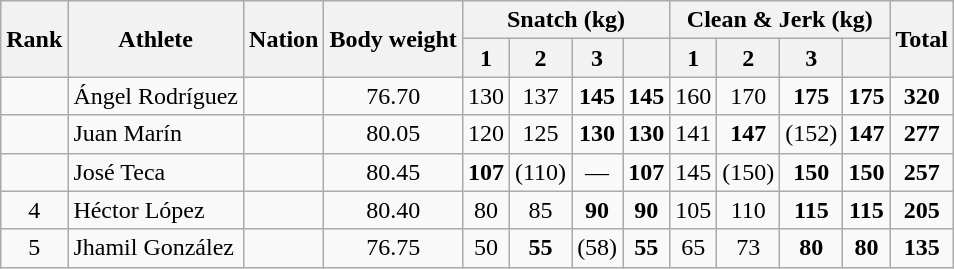<table class="sortable wikitable" style="text-align:center">
<tr>
<th rowspan="2">Rank</th>
<th rowspan="2">Athlete</th>
<th rowspan="2">Nation</th>
<th rowspan=2>Body weight</th>
<th colspan=4>Snatch (kg)</th>
<th colspan=4>Clean & Jerk (kg)</th>
<th rowspan=2>Total</th>
</tr>
<tr>
<th>1</th>
<th>2</th>
<th>3</th>
<th></th>
<th>1</th>
<th>2</th>
<th>3</th>
<th></th>
</tr>
<tr>
<td></td>
<td align="left">Ángel Rodríguez</td>
<td align="left"></td>
<td>76.70</td>
<td>130</td>
<td>137</td>
<td><strong>145</strong></td>
<td><strong>145</strong></td>
<td>160</td>
<td>170</td>
<td><strong>175</strong></td>
<td><strong>175</strong></td>
<td><strong>320</strong></td>
</tr>
<tr>
<td></td>
<td align="left">Juan Marín</td>
<td align="left"></td>
<td>80.05</td>
<td>120</td>
<td>125</td>
<td><strong>130</strong></td>
<td><strong>130</strong></td>
<td>141</td>
<td><strong>147</strong></td>
<td>(152)</td>
<td><strong>147</strong></td>
<td><strong>277</strong></td>
</tr>
<tr>
<td></td>
<td align="left">José Teca</td>
<td align="left"></td>
<td>80.45</td>
<td><strong>107</strong></td>
<td>(110)</td>
<td>—</td>
<td><strong>107</strong></td>
<td>145</td>
<td>(150)</td>
<td><strong>150</strong></td>
<td><strong>150</strong></td>
<td><strong>257</strong></td>
</tr>
<tr>
<td>4</td>
<td align="left">Héctor López</td>
<td align="left"></td>
<td>80.40</td>
<td>80</td>
<td>85</td>
<td><strong>90</strong></td>
<td><strong>90</strong></td>
<td>105</td>
<td>110</td>
<td><strong>115</strong></td>
<td><strong>115</strong></td>
<td><strong>205</strong></td>
</tr>
<tr>
<td>5</td>
<td align="left">Jhamil González</td>
<td align="left"></td>
<td>76.75</td>
<td>50</td>
<td><strong>55</strong></td>
<td>(58)</td>
<td><strong>55</strong></td>
<td>65</td>
<td>73</td>
<td><strong>80</strong></td>
<td><strong>80</strong></td>
<td><strong>135</strong></td>
</tr>
</table>
